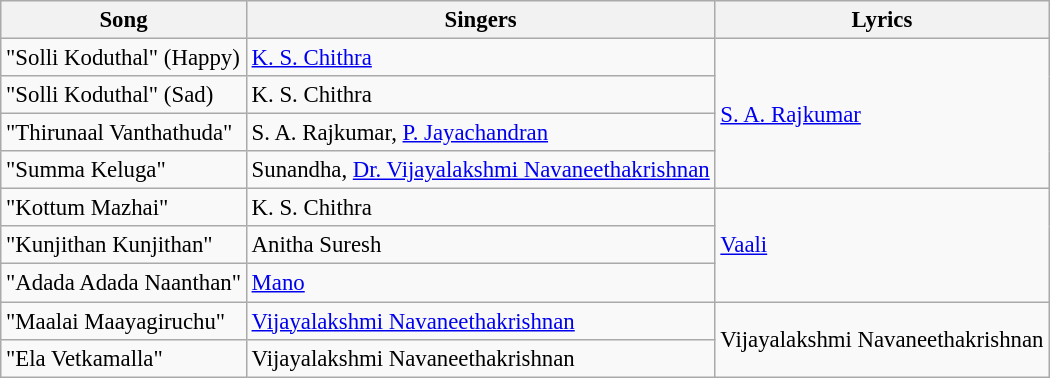<table class="wikitable" style="font-size:95%;">
<tr>
<th>Song</th>
<th>Singers</th>
<th>Lyrics</th>
</tr>
<tr>
<td>"Solli Koduthal" (Happy)</td>
<td><a href='#'>K. S. Chithra</a></td>
<td rowspan=4><a href='#'>S. A. Rajkumar</a></td>
</tr>
<tr>
<td>"Solli Koduthal" (Sad)</td>
<td>K. S. Chithra</td>
</tr>
<tr>
<td>"Thirunaal Vanthathuda"</td>
<td>S. A. Rajkumar, <a href='#'>P. Jayachandran</a></td>
</tr>
<tr>
<td>"Summa Keluga"</td>
<td>Sunandha, <a href='#'>Dr. Vijayalakshmi Navaneethakrishnan</a></td>
</tr>
<tr>
<td>"Kottum Mazhai"</td>
<td>K. S. Chithra</td>
<td rowspan=3><a href='#'>Vaali</a></td>
</tr>
<tr>
<td>"Kunjithan Kunjithan"</td>
<td>Anitha Suresh</td>
</tr>
<tr>
<td>"Adada Adada Naanthan"</td>
<td><a href='#'>Mano</a></td>
</tr>
<tr>
<td>"Maalai Maayagiruchu"</td>
<td><a href='#'>Vijayalakshmi Navaneethakrishnan</a></td>
<td rowspan="2">Vijayalakshmi Navaneethakrishnan</td>
</tr>
<tr>
<td>"Ela Vetkamalla"</td>
<td>Vijayalakshmi Navaneethakrishnan</td>
</tr>
</table>
